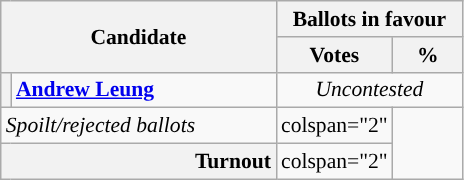<table class=wikitable style="font-size: 90%;">
<tr>
<th rowspan="2" colspan="2">Candidate</th>
<th colspan="2">Ballots in favour</th>
</tr>
<tr>
<th style="width: 50px">Votes</th>
<th style="width: 40px">%</th>
</tr>
<tr>
<th style="background-color: "></th>
<td style="width: 170px"><strong><a href='#'>Andrew Leung</a></strong> </td>
<td colspan="2" align="center"><em>Uncontested</em></td>
</tr>
<tr>
<td colspan="2" align="left"><em>Spoilt/rejected ballots</em></td>
<td>colspan="2" </td>
</tr>
<tr>
<th colspan="2" style="text-align:right">Turnout</th>
<td>colspan="2" </td>
</tr>
</table>
